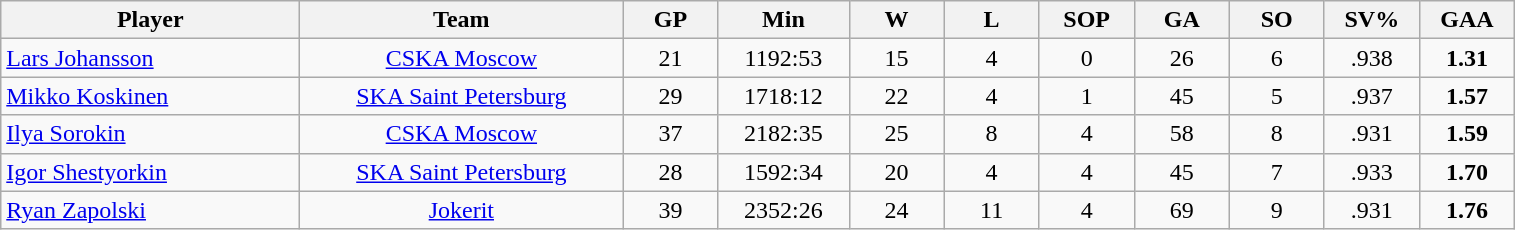<table class="wikitable sortable" style="text-align:center;">
<tr>
<th style="width: 12em;">Player</th>
<th style="width: 13em;">Team</th>
<th style="width: 3.5em;">GP</th>
<th style="width: 5em;">Min</th>
<th style="width: 3.5em;">W</th>
<th style="width: 3.5em;">L</th>
<th style="width: 3.5em;">SOP</th>
<th style="width: 3.5em;">GA</th>
<th style="width: 3.5em;">SO</th>
<th style="width: 3.5em;">SV%</th>
<th style="width: 3.5em;">GAA</th>
</tr>
<tr>
<td align=left> <a href='#'>Lars Johansson</a></td>
<td><a href='#'>CSKA Moscow</a></td>
<td>21</td>
<td>1192:53</td>
<td>15</td>
<td>4</td>
<td>0</td>
<td>26</td>
<td>6</td>
<td>.938</td>
<td><strong>1.31</strong></td>
</tr>
<tr>
<td align=left> <a href='#'>Mikko Koskinen</a></td>
<td><a href='#'>SKA Saint Petersburg</a></td>
<td>29</td>
<td>1718:12</td>
<td>22</td>
<td>4</td>
<td>1</td>
<td>45</td>
<td>5</td>
<td>.937</td>
<td><strong>1.57</strong></td>
</tr>
<tr>
<td align=left> <a href='#'>Ilya Sorokin</a></td>
<td><a href='#'>CSKA Moscow</a></td>
<td>37</td>
<td>2182:35</td>
<td>25</td>
<td>8</td>
<td>4</td>
<td>58</td>
<td>8</td>
<td>.931</td>
<td><strong>1.59</strong></td>
</tr>
<tr>
<td align=left> <a href='#'>Igor Shestyorkin</a></td>
<td><a href='#'>SKA Saint Petersburg</a></td>
<td>28</td>
<td>1592:34</td>
<td>20</td>
<td>4</td>
<td>4</td>
<td>45</td>
<td>7</td>
<td>.933</td>
<td><strong>1.70</strong></td>
</tr>
<tr>
<td align=left> <a href='#'>Ryan Zapolski</a></td>
<td><a href='#'>Jokerit</a></td>
<td>39</td>
<td>2352:26</td>
<td>24</td>
<td>11</td>
<td>4</td>
<td>69</td>
<td>9</td>
<td>.931</td>
<td><strong>1.76</strong></td>
</tr>
</table>
